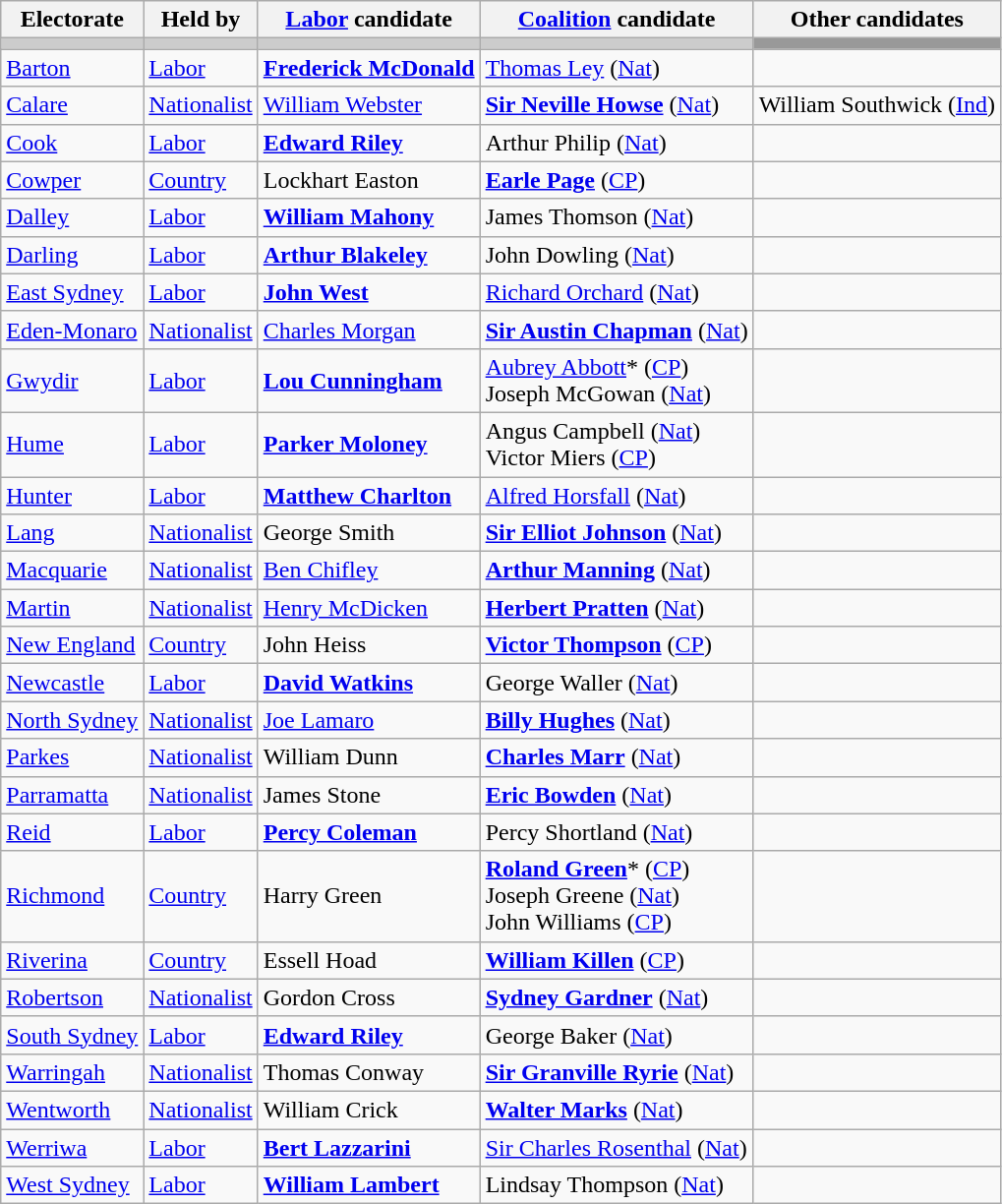<table class="wikitable">
<tr>
<th>Electorate</th>
<th>Held by</th>
<th><a href='#'>Labor</a> candidate</th>
<th><a href='#'>Coalition</a> candidate</th>
<th>Other candidates</th>
</tr>
<tr bgcolor="#cccccc">
<td></td>
<td></td>
<td></td>
<td></td>
<td bgcolor="#999999"></td>
</tr>
<tr>
<td><a href='#'>Barton</a></td>
<td><a href='#'>Labor</a></td>
<td><strong><a href='#'>Frederick McDonald</a></strong></td>
<td><a href='#'>Thomas Ley</a> (<a href='#'>Nat</a>)</td>
<td></td>
</tr>
<tr>
<td><a href='#'>Calare</a></td>
<td><a href='#'>Nationalist</a></td>
<td><a href='#'>William Webster</a></td>
<td><strong><a href='#'>Sir Neville Howse</a></strong> (<a href='#'>Nat</a>)</td>
<td>William Southwick (<a href='#'>Ind</a>)</td>
</tr>
<tr>
<td><a href='#'>Cook</a></td>
<td><a href='#'>Labor</a></td>
<td><strong><a href='#'>Edward Riley</a></strong></td>
<td>Arthur Philip (<a href='#'>Nat</a>)</td>
<td></td>
</tr>
<tr>
<td><a href='#'>Cowper</a></td>
<td><a href='#'>Country</a></td>
<td>Lockhart Easton</td>
<td><strong><a href='#'>Earle Page</a></strong> (<a href='#'>CP</a>)</td>
<td></td>
</tr>
<tr>
<td><a href='#'>Dalley</a></td>
<td><a href='#'>Labor</a></td>
<td><strong><a href='#'>William Mahony</a></strong></td>
<td>James Thomson (<a href='#'>Nat</a>)</td>
<td></td>
</tr>
<tr>
<td><a href='#'>Darling</a></td>
<td><a href='#'>Labor</a></td>
<td><strong><a href='#'>Arthur Blakeley</a></strong></td>
<td>John Dowling (<a href='#'>Nat</a>)</td>
<td></td>
</tr>
<tr>
<td><a href='#'>East Sydney</a></td>
<td><a href='#'>Labor</a></td>
<td><strong><a href='#'>John West</a></strong></td>
<td><a href='#'>Richard Orchard</a> (<a href='#'>Nat</a>)</td>
<td></td>
</tr>
<tr>
<td><a href='#'>Eden-Monaro</a></td>
<td><a href='#'>Nationalist</a></td>
<td><a href='#'>Charles Morgan</a></td>
<td><strong><a href='#'>Sir Austin Chapman</a></strong> (<a href='#'>Nat</a>)</td>
<td></td>
</tr>
<tr>
<td><a href='#'>Gwydir</a></td>
<td><a href='#'>Labor</a></td>
<td><strong><a href='#'>Lou Cunningham</a></strong></td>
<td><a href='#'>Aubrey Abbott</a>* (<a href='#'>CP</a>)<br>Joseph McGowan (<a href='#'>Nat</a>)</td>
<td></td>
</tr>
<tr>
<td><a href='#'>Hume</a></td>
<td><a href='#'>Labor</a></td>
<td><strong><a href='#'>Parker Moloney</a></strong></td>
<td>Angus Campbell (<a href='#'>Nat</a>)<br>Victor Miers (<a href='#'>CP</a>)</td>
<td></td>
</tr>
<tr>
<td><a href='#'>Hunter</a></td>
<td><a href='#'>Labor</a></td>
<td><strong><a href='#'>Matthew Charlton</a></strong></td>
<td><a href='#'>Alfred Horsfall</a> (<a href='#'>Nat</a>)</td>
<td></td>
</tr>
<tr>
<td><a href='#'>Lang</a></td>
<td><a href='#'>Nationalist</a></td>
<td>George Smith</td>
<td><strong><a href='#'>Sir Elliot Johnson</a></strong> (<a href='#'>Nat</a>)</td>
<td></td>
</tr>
<tr>
<td><a href='#'>Macquarie</a></td>
<td><a href='#'>Nationalist</a></td>
<td><a href='#'>Ben Chifley</a></td>
<td><strong><a href='#'>Arthur Manning</a></strong> (<a href='#'>Nat</a>)</td>
<td></td>
</tr>
<tr>
<td><a href='#'>Martin</a></td>
<td><a href='#'>Nationalist</a></td>
<td><a href='#'>Henry McDicken</a></td>
<td><strong><a href='#'>Herbert Pratten</a></strong> (<a href='#'>Nat</a>)</td>
<td></td>
</tr>
<tr>
<td><a href='#'>New England</a></td>
<td><a href='#'>Country</a></td>
<td>John Heiss</td>
<td><strong><a href='#'>Victor Thompson</a></strong> (<a href='#'>CP</a>)</td>
<td></td>
</tr>
<tr>
<td><a href='#'>Newcastle</a></td>
<td><a href='#'>Labor</a></td>
<td><strong><a href='#'>David Watkins</a></strong></td>
<td>George Waller (<a href='#'>Nat</a>)</td>
<td></td>
</tr>
<tr>
<td><a href='#'>North Sydney</a></td>
<td><a href='#'>Nationalist</a></td>
<td><a href='#'>Joe Lamaro</a></td>
<td><strong><a href='#'>Billy Hughes</a></strong> (<a href='#'>Nat</a>)</td>
<td></td>
</tr>
<tr>
<td><a href='#'>Parkes</a></td>
<td><a href='#'>Nationalist</a></td>
<td>William Dunn</td>
<td><strong><a href='#'>Charles Marr</a></strong> (<a href='#'>Nat</a>)</td>
<td></td>
</tr>
<tr>
<td><a href='#'>Parramatta</a></td>
<td><a href='#'>Nationalist</a></td>
<td>James Stone</td>
<td><strong><a href='#'>Eric Bowden</a></strong> (<a href='#'>Nat</a>)</td>
<td></td>
</tr>
<tr>
<td><a href='#'>Reid</a></td>
<td><a href='#'>Labor</a></td>
<td><strong><a href='#'>Percy Coleman</a></strong></td>
<td>Percy Shortland (<a href='#'>Nat</a>)</td>
<td></td>
</tr>
<tr>
<td><a href='#'>Richmond</a></td>
<td><a href='#'>Country</a></td>
<td>Harry Green</td>
<td><strong><a href='#'>Roland Green</a></strong>* (<a href='#'>CP</a>)<br>Joseph Greene (<a href='#'>Nat</a>)<br>John Williams (<a href='#'>CP</a>)</td>
<td></td>
</tr>
<tr>
<td><a href='#'>Riverina</a></td>
<td><a href='#'>Country</a></td>
<td>Essell Hoad</td>
<td><strong><a href='#'>William Killen</a></strong> (<a href='#'>CP</a>)</td>
<td></td>
</tr>
<tr>
<td><a href='#'>Robertson</a></td>
<td><a href='#'>Nationalist</a></td>
<td>Gordon Cross</td>
<td><strong><a href='#'>Sydney Gardner</a></strong> (<a href='#'>Nat</a>)</td>
<td></td>
</tr>
<tr>
<td><a href='#'>South Sydney</a></td>
<td><a href='#'>Labor</a></td>
<td><strong><a href='#'>Edward Riley</a></strong></td>
<td>George Baker (<a href='#'>Nat</a>)</td>
<td></td>
</tr>
<tr>
<td><a href='#'>Warringah</a></td>
<td><a href='#'>Nationalist</a></td>
<td>Thomas Conway</td>
<td><strong><a href='#'>Sir Granville Ryrie</a></strong> (<a href='#'>Nat</a>)</td>
<td></td>
</tr>
<tr>
<td><a href='#'>Wentworth</a></td>
<td><a href='#'>Nationalist</a></td>
<td>William Crick</td>
<td><strong><a href='#'>Walter Marks</a></strong> (<a href='#'>Nat</a>)</td>
<td></td>
</tr>
<tr>
<td><a href='#'>Werriwa</a></td>
<td><a href='#'>Labor</a></td>
<td><strong><a href='#'>Bert Lazzarini</a></strong></td>
<td><a href='#'>Sir Charles Rosenthal</a> (<a href='#'>Nat</a>)</td>
<td></td>
</tr>
<tr>
<td><a href='#'>West Sydney</a></td>
<td><a href='#'>Labor</a></td>
<td><strong><a href='#'>William Lambert</a></strong></td>
<td>Lindsay Thompson (<a href='#'>Nat</a>)</td>
<td></td>
</tr>
</table>
